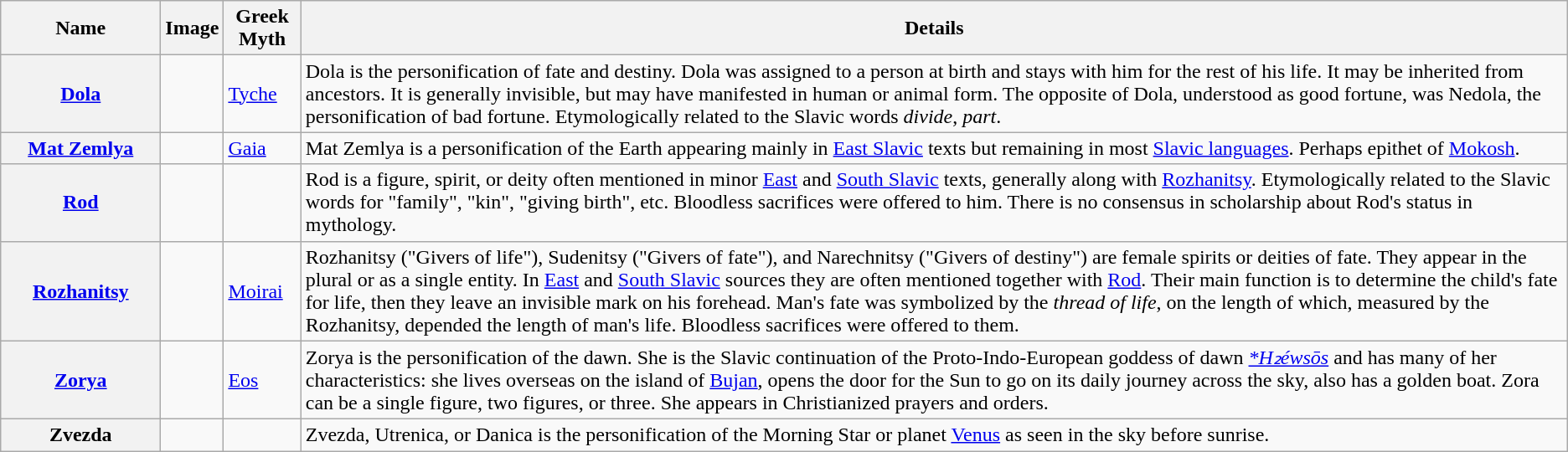<table class="wikitable">
<tr>
<th scope="col" width="120px" ,>Name</th>
<th scope="col">Image</th>
<th>Greek Myth</th>
<th scope="col">Details</th>
</tr>
<tr>
<th scope="row"><strong><a href='#'>Dola</a></strong></th>
<td></td>
<td><a href='#'>Tyche</a></td>
<td>Dola is the personification of fate and destiny. Dola was assigned to a person at birth and stays with him for the rest of his life. It may be inherited from ancestors. It is generally invisible, but may have manifested in human or animal form. The opposite of Dola, understood as good fortune, was Nedola, the personification of bad fortune. Etymologically related to the Slavic words <em>divide</em>, <em>part</em>.</td>
</tr>
<tr>
<th scope="row"><strong><a href='#'>Mat Zemlya</a></strong></th>
<td></td>
<td><a href='#'>Gaia</a></td>
<td>Mat Zemlya is a personification of the Earth appearing mainly in <a href='#'>East Slavic</a> texts but remaining in most <a href='#'>Slavic languages</a>. Perhaps epithet of <a href='#'>Mokosh</a>.</td>
</tr>
<tr>
<th><strong><a href='#'>Rod</a></strong></th>
<td></td>
<td></td>
<td>Rod is a figure, spirit, or deity often mentioned in minor <a href='#'>East</a> and <a href='#'>South Slavic</a> texts, generally along with <a href='#'>Rozhanitsy</a>. Etymologically related to the Slavic words for "family", "kin", "giving birth", etc. Bloodless sacrifices were offered to him. There is no consensus in scholarship about Rod's status in mythology.</td>
</tr>
<tr>
<th scope="row"><strong><a href='#'>Rozhanitsy</a></strong></th>
<td></td>
<td><a href='#'>Moirai</a></td>
<td>Rozhanitsy ("Givers of life"), Sudenitsy ("Givers of fate"), and Narechnitsy ("Givers of destiny") are female spirits or deities of fate. They appear in the plural or as a single entity. In <a href='#'>East</a> and <a href='#'>South Slavic</a> sources they are often mentioned together with <a href='#'>Rod</a>. Their main function is to determine the child's fate for life, then they leave an invisible mark on his forehead. Man's fate was symbolized by the <em>thread of life</em>, on the length of which, measured by the Rozhanitsy, depended the length of man's life. Bloodless sacrifices were offered to them.</td>
</tr>
<tr>
<th scope="row"><strong><a href='#'>Zorya</a></strong></th>
<td></td>
<td><a href='#'>Eos</a></td>
<td>Zorya is the personification of the dawn. She is the Slavic continuation of the Proto-Indo-European goddess of dawn <em><a href='#'>*H₂éwsōs</a></em> and has many of her characteristics: she lives overseas on the island of <a href='#'>Bujan</a>, opens the door for the Sun to go on its daily journey across the sky, also has a golden boat. Zora can be a single figure, two figures, or three. She appears in Christianized prayers and orders.</td>
</tr>
<tr>
<th scope="row"><strong>Zvezda</strong></th>
<td></td>
<td></td>
<td>Zvezda, Utrenica, or Danica is the personification of the Morning Star or planet <a href='#'>Venus</a> as seen in the sky before sunrise.</td>
</tr>
</table>
